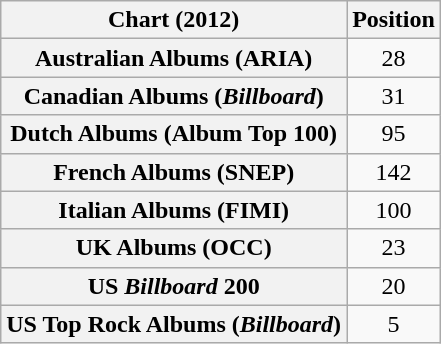<table class="wikitable sortable plainrowheaders" style="text-align:center">
<tr>
<th scope="col">Chart (2012)</th>
<th scope="col">Position</th>
</tr>
<tr>
<th scope="row">Australian Albums (ARIA)</th>
<td>28</td>
</tr>
<tr>
<th scope="row">Canadian Albums (<em>Billboard</em>)</th>
<td>31</td>
</tr>
<tr>
<th scope="row">Dutch Albums (Album Top 100)</th>
<td>95</td>
</tr>
<tr>
<th scope="row">French Albums (SNEP)</th>
<td>142</td>
</tr>
<tr>
<th scope="row">Italian Albums (FIMI)</th>
<td>100</td>
</tr>
<tr>
<th scope="row">UK Albums (OCC)</th>
<td>23</td>
</tr>
<tr>
<th scope="row">US <em>Billboard</em> 200</th>
<td>20</td>
</tr>
<tr>
<th scope="row">US Top Rock Albums (<em>Billboard</em>)</th>
<td>5</td>
</tr>
</table>
